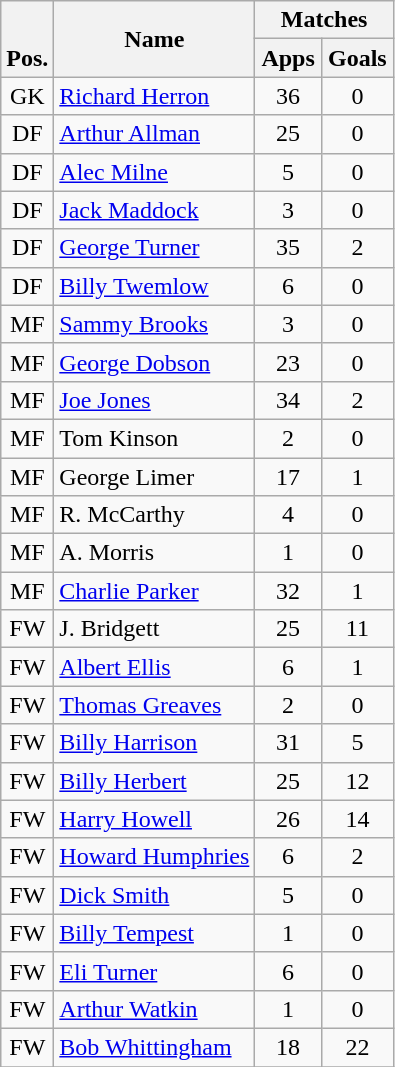<table class="wikitable" style="text-align:center">
<tr>
<th rowspan="2" valign="bottom">Pos.</th>
<th rowspan="2">Name</th>
<th colspan="2" width="85">Matches</th>
</tr>
<tr>
<th>Apps</th>
<th>Goals</th>
</tr>
<tr>
<td>GK</td>
<td align="left"> <a href='#'>Richard Herron</a></td>
<td>36</td>
<td>0</td>
</tr>
<tr>
<td>DF</td>
<td align="left"> <a href='#'>Arthur Allman</a></td>
<td>25</td>
<td>0</td>
</tr>
<tr>
<td>DF</td>
<td align="left"> <a href='#'>Alec Milne</a></td>
<td>5</td>
<td>0</td>
</tr>
<tr>
<td>DF</td>
<td align="left"> <a href='#'>Jack Maddock</a></td>
<td>3</td>
<td>0</td>
</tr>
<tr>
<td>DF</td>
<td align="left"> <a href='#'>George Turner</a></td>
<td>35</td>
<td>2</td>
</tr>
<tr>
<td>DF</td>
<td align="left"> <a href='#'>Billy Twemlow</a></td>
<td>6</td>
<td>0</td>
</tr>
<tr>
<td>MF</td>
<td align="left"> <a href='#'>Sammy Brooks</a></td>
<td>3</td>
<td>0</td>
</tr>
<tr>
<td>MF</td>
<td align="left"> <a href='#'>George Dobson</a></td>
<td>23</td>
<td>0</td>
</tr>
<tr>
<td>MF</td>
<td align="left"> <a href='#'>Joe Jones</a></td>
<td>34</td>
<td>2</td>
</tr>
<tr>
<td>MF</td>
<td align="left"> Tom Kinson</td>
<td>2</td>
<td>0</td>
</tr>
<tr>
<td>MF</td>
<td align="left"> George Limer</td>
<td>17</td>
<td>1</td>
</tr>
<tr>
<td>MF</td>
<td align="left"> R. McCarthy</td>
<td>4</td>
<td>0</td>
</tr>
<tr>
<td>MF</td>
<td align="left"> A. Morris</td>
<td>1</td>
<td>0</td>
</tr>
<tr>
<td>MF</td>
<td align="left"> <a href='#'>Charlie Parker</a></td>
<td>32</td>
<td>1</td>
</tr>
<tr>
<td>FW</td>
<td align="left"> J. Bridgett</td>
<td>25</td>
<td>11</td>
</tr>
<tr>
<td>FW</td>
<td align="left"> <a href='#'>Albert Ellis</a></td>
<td>6</td>
<td>1</td>
</tr>
<tr>
<td>FW</td>
<td align="left"> <a href='#'>Thomas Greaves</a></td>
<td>2</td>
<td>0</td>
</tr>
<tr>
<td>FW</td>
<td align="left"> <a href='#'>Billy Harrison</a></td>
<td>31</td>
<td>5</td>
</tr>
<tr>
<td>FW</td>
<td align="left"> <a href='#'>Billy Herbert</a></td>
<td>25</td>
<td>12</td>
</tr>
<tr>
<td>FW</td>
<td align="left"> <a href='#'>Harry Howell</a></td>
<td>26</td>
<td>14</td>
</tr>
<tr>
<td>FW</td>
<td align="left"> <a href='#'>Howard Humphries</a></td>
<td>6</td>
<td>2</td>
</tr>
<tr>
<td>FW</td>
<td align="left"> <a href='#'>Dick Smith</a></td>
<td>5</td>
<td>0</td>
</tr>
<tr>
<td>FW</td>
<td align="left"> <a href='#'>Billy Tempest</a></td>
<td>1</td>
<td>0</td>
</tr>
<tr>
<td>FW</td>
<td align="left"> <a href='#'>Eli Turner</a></td>
<td>6</td>
<td>0</td>
</tr>
<tr>
<td>FW</td>
<td align="left"> <a href='#'>Arthur Watkin</a></td>
<td>1</td>
<td>0</td>
</tr>
<tr>
<td>FW</td>
<td align="left"> <a href='#'>Bob Whittingham</a></td>
<td>18</td>
<td>22</td>
</tr>
<tr>
</tr>
</table>
